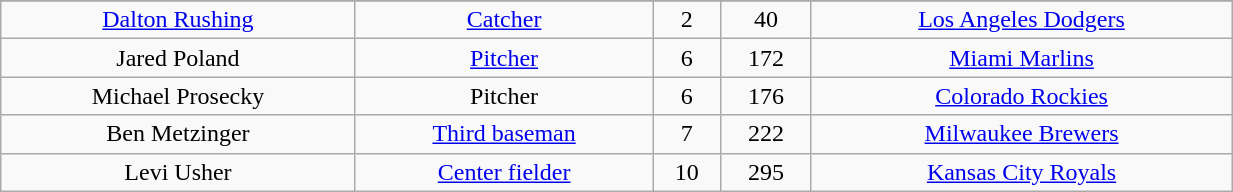<table class="wikitable" width="65%">
<tr align="center">
</tr>
<tr align="center" bgcolor="">
<td><a href='#'>Dalton Rushing</a></td>
<td><a href='#'>Catcher</a></td>
<td>2</td>
<td>40</td>
<td><a href='#'>Los Angeles Dodgers</a></td>
</tr>
<tr align="center" bgcolor="">
<td>Jared Poland</td>
<td><a href='#'>Pitcher</a></td>
<td>6</td>
<td>172</td>
<td><a href='#'>Miami Marlins</a></td>
</tr>
<tr align="center" bgcolor="">
<td>Michael Prosecky</td>
<td>Pitcher</td>
<td>6</td>
<td>176</td>
<td><a href='#'>Colorado Rockies</a></td>
</tr>
<tr align="center" bgcolor="">
<td>Ben Metzinger</td>
<td><a href='#'>Third baseman</a></td>
<td>7</td>
<td>222</td>
<td><a href='#'>Milwaukee Brewers</a></td>
</tr>
<tr align="center" bgcolor="">
<td>Levi Usher</td>
<td><a href='#'>Center fielder</a></td>
<td>10</td>
<td>295</td>
<td><a href='#'>Kansas City Royals</a></td>
</tr>
</table>
